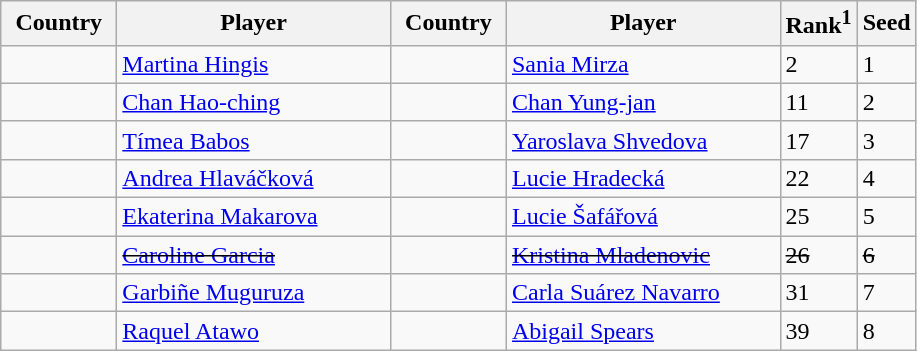<table class="sortable wikitable">
<tr>
<th width="70">Country</th>
<th width="175">Player</th>
<th width="70">Country</th>
<th width="175">Player</th>
<th>Rank<sup>1</sup></th>
<th>Seed</th>
</tr>
<tr>
<td></td>
<td><a href='#'>Martina Hingis</a></td>
<td></td>
<td><a href='#'>Sania Mirza</a></td>
<td>2</td>
<td>1</td>
</tr>
<tr>
<td></td>
<td><a href='#'>Chan Hao-ching</a></td>
<td></td>
<td><a href='#'>Chan Yung-jan</a></td>
<td>11</td>
<td>2</td>
</tr>
<tr>
<td></td>
<td><a href='#'>Tímea Babos</a></td>
<td></td>
<td><a href='#'>Yaroslava Shvedova</a></td>
<td>17</td>
<td>3</td>
</tr>
<tr>
<td></td>
<td><a href='#'>Andrea Hlaváčková</a></td>
<td></td>
<td><a href='#'>Lucie Hradecká</a></td>
<td>22</td>
<td>4</td>
</tr>
<tr>
<td></td>
<td><a href='#'>Ekaterina Makarova</a></td>
<td></td>
<td><a href='#'>Lucie Šafářová</a></td>
<td>25</td>
<td>5</td>
</tr>
<tr>
<td><s></s></td>
<td><s><a href='#'>Caroline Garcia</a></s></td>
<td><s></s></td>
<td><s><a href='#'>Kristina Mladenovic</a></s></td>
<td><s>26</s></td>
<td><s>6</s></td>
</tr>
<tr>
<td></td>
<td><a href='#'>Garbiñe Muguruza</a></td>
<td></td>
<td><a href='#'>Carla Suárez Navarro</a></td>
<td>31</td>
<td>7</td>
</tr>
<tr>
<td></td>
<td><a href='#'>Raquel Atawo</a></td>
<td></td>
<td><a href='#'>Abigail Spears</a></td>
<td>39</td>
<td>8</td>
</tr>
</table>
